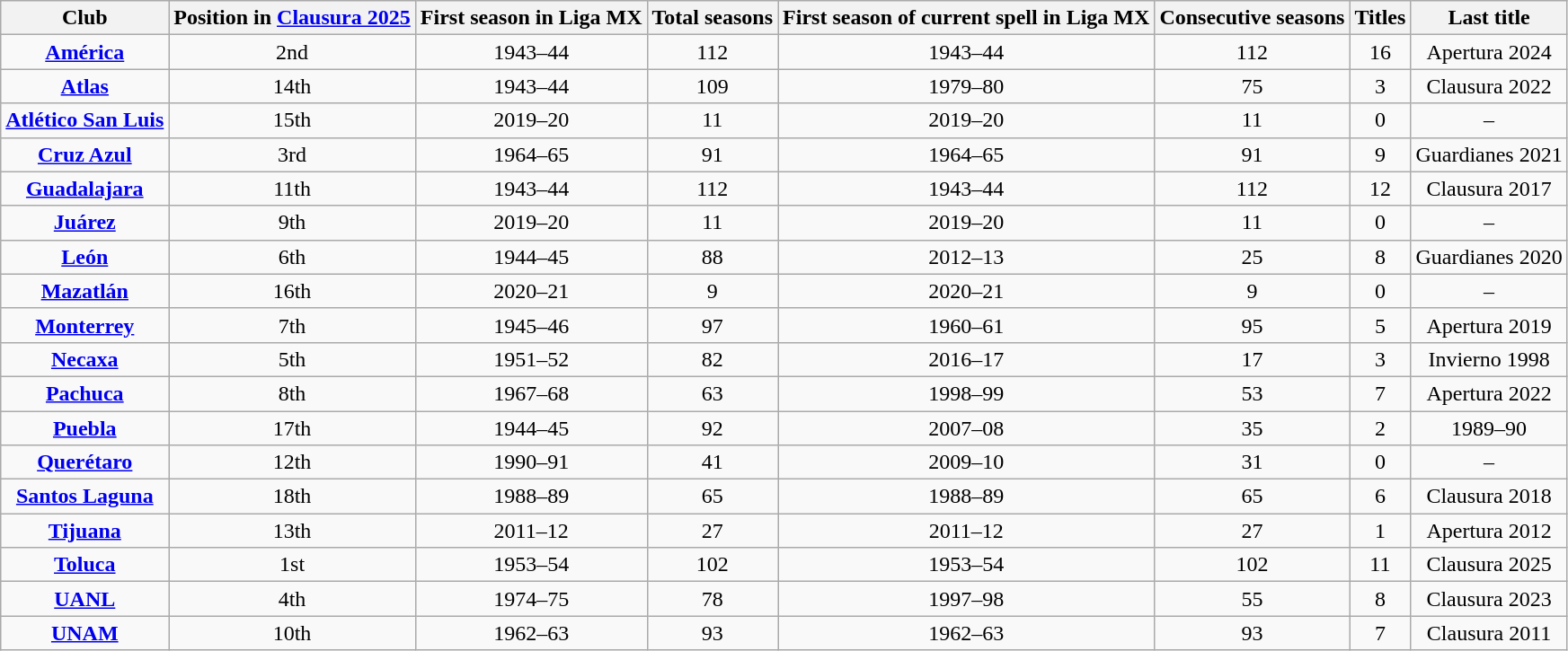<table class="wikitable" style="text-align: center;">
<tr>
<th>Club</th>
<th>Position in <a href='#'>Clausura 2025</a></th>
<th>First season in Liga MX</th>
<th>Total seasons</th>
<th>First season of current spell in Liga MX</th>
<th>Consecutive seasons</th>
<th>Titles</th>
<th>Last title</th>
</tr>
<tr>
<td><strong><a href='#'>América</a></strong></td>
<td>2nd</td>
<td>1943–44</td>
<td>112</td>
<td>1943–44</td>
<td>112</td>
<td>16</td>
<td>Apertura 2024</td>
</tr>
<tr>
<td><strong><a href='#'>Atlas</a></strong></td>
<td>14th</td>
<td>1943–44</td>
<td>109</td>
<td>1979–80</td>
<td>75</td>
<td>3</td>
<td>Clausura 2022</td>
</tr>
<tr>
<td><strong><a href='#'>Atlético San Luis</a></strong></td>
<td>15th</td>
<td>2019–20</td>
<td>11</td>
<td>2019–20</td>
<td>11</td>
<td>0</td>
<td>–</td>
</tr>
<tr>
<td><strong><a href='#'>Cruz Azul</a></strong></td>
<td>3rd</td>
<td>1964–65</td>
<td>91</td>
<td>1964–65</td>
<td>91</td>
<td>9</td>
<td>Guardianes 2021</td>
</tr>
<tr>
<td><strong><a href='#'>Guadalajara</a></strong></td>
<td>11th</td>
<td>1943–44</td>
<td>112</td>
<td>1943–44</td>
<td>112</td>
<td>12</td>
<td>Clausura 2017</td>
</tr>
<tr>
<td><strong><a href='#'>Juárez</a></strong></td>
<td>9th</td>
<td>2019–20</td>
<td>11</td>
<td>2019–20</td>
<td>11</td>
<td>0</td>
<td>–</td>
</tr>
<tr>
<td><strong><a href='#'>León</a></strong></td>
<td>6th</td>
<td>1944–45</td>
<td>88</td>
<td>2012–13</td>
<td>25</td>
<td>8</td>
<td>Guardianes 2020</td>
</tr>
<tr>
<td><strong><a href='#'>Mazatlán</a></strong></td>
<td>16th</td>
<td>2020–21</td>
<td>9</td>
<td>2020–21</td>
<td>9</td>
<td>0</td>
<td>–</td>
</tr>
<tr>
<td><strong><a href='#'>Monterrey</a></strong></td>
<td>7th</td>
<td>1945–46</td>
<td>97</td>
<td>1960–61</td>
<td>95</td>
<td>5</td>
<td>Apertura 2019</td>
</tr>
<tr>
<td><strong><a href='#'>Necaxa</a></strong></td>
<td>5th</td>
<td>1951–52</td>
<td>82</td>
<td>2016–17</td>
<td>17</td>
<td>3</td>
<td>Invierno 1998</td>
</tr>
<tr>
<td><strong><a href='#'>Pachuca</a></strong></td>
<td>8th</td>
<td>1967–68</td>
<td>63</td>
<td>1998–99</td>
<td>53</td>
<td>7</td>
<td>Apertura 2022</td>
</tr>
<tr>
<td><strong><a href='#'>Puebla</a></strong></td>
<td>17th</td>
<td>1944–45</td>
<td>92</td>
<td>2007–08</td>
<td>35</td>
<td>2</td>
<td>1989–90</td>
</tr>
<tr>
<td><strong><a href='#'>Querétaro</a></strong></td>
<td>12th</td>
<td>1990–91</td>
<td>41</td>
<td>2009–10</td>
<td>31</td>
<td>0</td>
<td>–</td>
</tr>
<tr>
<td><strong><a href='#'>Santos Laguna</a></strong></td>
<td>18th</td>
<td>1988–89</td>
<td>65</td>
<td>1988–89</td>
<td>65</td>
<td>6</td>
<td>Clausura 2018</td>
</tr>
<tr>
<td><strong><a href='#'>Tijuana</a></strong></td>
<td>13th</td>
<td>2011–12</td>
<td>27</td>
<td>2011–12</td>
<td>27</td>
<td>1</td>
<td>Apertura 2012</td>
</tr>
<tr>
<td><strong><a href='#'>Toluca</a></strong></td>
<td>1st</td>
<td>1953–54</td>
<td>102</td>
<td>1953–54</td>
<td>102</td>
<td>11</td>
<td>Clausura 2025</td>
</tr>
<tr>
<td><strong><a href='#'>UANL</a></strong></td>
<td>4th</td>
<td>1974–75</td>
<td>78</td>
<td>1997–98</td>
<td>55</td>
<td>8</td>
<td>Clausura 2023</td>
</tr>
<tr>
<td><strong><a href='#'>UNAM</a></strong></td>
<td>10th</td>
<td>1962–63</td>
<td>93</td>
<td>1962–63</td>
<td>93</td>
<td>7</td>
<td>Clausura 2011</td>
</tr>
</table>
